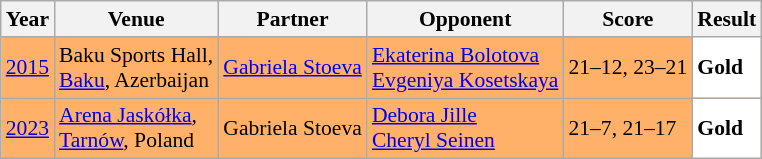<table class="sortable wikitable" style="font-size: 90%;">
<tr>
<th>Year</th>
<th>Venue</th>
<th>Partner</th>
<th>Opponent</th>
<th>Score</th>
<th>Result</th>
</tr>
<tr style="background:#FFB069">
<td align="center"><a href='#'>2015</a></td>
<td align="left">Baku Sports Hall,<br><a href='#'>Baku</a>, Azerbaijan</td>
<td align="left"> <a href='#'>Gabriela Stoeva</a></td>
<td align="left"> <a href='#'>Ekaterina Bolotova</a><br> <a href='#'>Evgeniya Kosetskaya</a></td>
<td align="left">21–12, 23–21</td>
<td style="text-align:left; background:white"> <strong>Gold</strong></td>
</tr>
<tr style="background:#FFB069">
<td align="center"><a href='#'>2023</a></td>
<td align="left"><a href='#'>Arena Jaskółka</a>,<br><a href='#'>Tarnów</a>, Poland</td>
<td align="left"> Gabriela Stoeva</td>
<td align="left"> <a href='#'>Debora Jille</a><br> <a href='#'>Cheryl Seinen</a></td>
<td align="left">21–7, 21–17</td>
<td style="text-align:left; background:white"> <strong>Gold</strong></td>
</tr>
</table>
